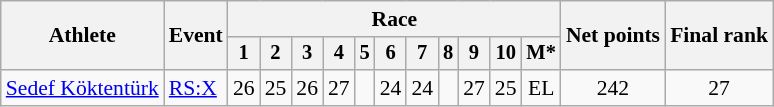<table class="wikitable" style="font-size:90%">
<tr>
<th rowspan="2">Athlete</th>
<th rowspan="2">Event</th>
<th colspan=11>Race</th>
<th rowspan=2>Net points</th>
<th rowspan=2>Final rank</th>
</tr>
<tr style="font-size:95%">
<th>1</th>
<th>2</th>
<th>3</th>
<th>4</th>
<th>5</th>
<th>6</th>
<th>7</th>
<th>8</th>
<th>9</th>
<th>10</th>
<th>M*</th>
</tr>
<tr align=center>
<td align=left><a href='#'>Sedef Köktentürk</a></td>
<td align=left><a href='#'>RS:X</a></td>
<td>26</td>
<td>25</td>
<td>26</td>
<td>27</td>
<td><s></s></td>
<td>24</td>
<td>24</td>
<td></td>
<td>27</td>
<td>25</td>
<td>EL</td>
<td>242</td>
<td>27</td>
</tr>
</table>
